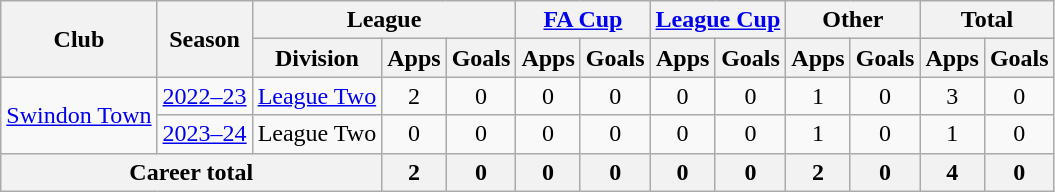<table class="wikitable" style="text-align:center">
<tr>
<th rowspan="2">Club</th>
<th rowspan="2">Season</th>
<th colspan="3">League</th>
<th colspan="2"><a href='#'>FA Cup</a></th>
<th colspan="2"><a href='#'>League Cup</a></th>
<th colspan="2">Other</th>
<th colspan="2">Total</th>
</tr>
<tr>
<th>Division</th>
<th>Apps</th>
<th>Goals</th>
<th>Apps</th>
<th>Goals</th>
<th>Apps</th>
<th>Goals</th>
<th>Apps</th>
<th>Goals</th>
<th>Apps</th>
<th>Goals</th>
</tr>
<tr>
<td rowspan="2"><a href='#'>Swindon Town</a></td>
<td><a href='#'>2022–23</a></td>
<td><a href='#'>League Two</a></td>
<td>2</td>
<td>0</td>
<td>0</td>
<td>0</td>
<td>0</td>
<td>0</td>
<td>1</td>
<td>0</td>
<td>3</td>
<td>0</td>
</tr>
<tr>
<td><a href='#'>2023–24</a></td>
<td>League Two</td>
<td>0</td>
<td>0</td>
<td>0</td>
<td>0</td>
<td>0</td>
<td>0</td>
<td>1</td>
<td>0</td>
<td>1</td>
<td>0</td>
</tr>
<tr>
<th colspan=3>Career total</th>
<th>2</th>
<th>0</th>
<th>0</th>
<th>0</th>
<th>0</th>
<th>0</th>
<th>2</th>
<th>0</th>
<th>4</th>
<th>0</th>
</tr>
</table>
